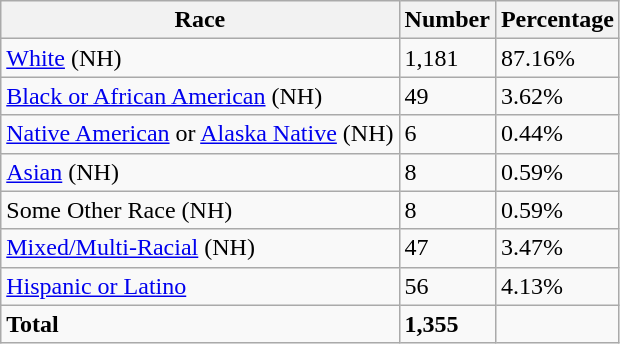<table class="wikitable">
<tr>
<th>Race</th>
<th>Number</th>
<th>Percentage</th>
</tr>
<tr>
<td><a href='#'>White</a> (NH)</td>
<td>1,181</td>
<td>87.16%</td>
</tr>
<tr>
<td><a href='#'>Black or African American</a> (NH)</td>
<td>49</td>
<td>3.62%</td>
</tr>
<tr>
<td><a href='#'>Native American</a> or <a href='#'>Alaska Native</a> (NH)</td>
<td>6</td>
<td>0.44%</td>
</tr>
<tr>
<td><a href='#'>Asian</a> (NH)</td>
<td>8</td>
<td>0.59%</td>
</tr>
<tr>
<td>Some Other Race (NH)</td>
<td>8</td>
<td>0.59%</td>
</tr>
<tr>
<td><a href='#'>Mixed/Multi-Racial</a> (NH)</td>
<td>47</td>
<td>3.47%</td>
</tr>
<tr>
<td><a href='#'>Hispanic or Latino</a></td>
<td>56</td>
<td>4.13%</td>
</tr>
<tr>
<td><strong>Total</strong></td>
<td><strong>1,355</strong></td>
<td></td>
</tr>
</table>
